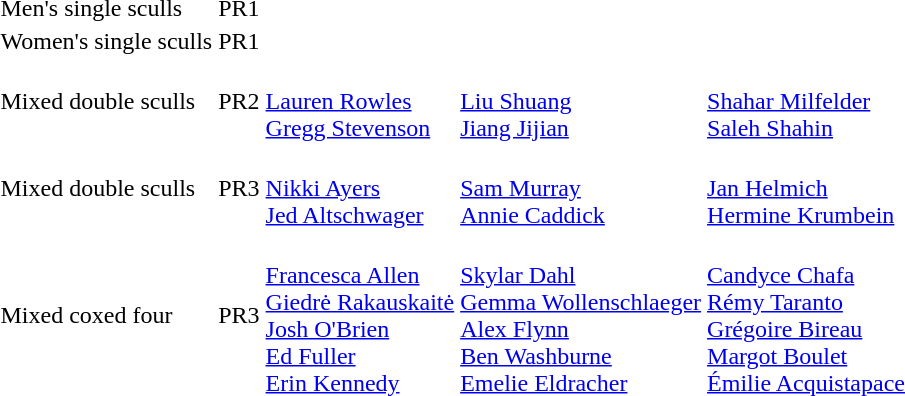<table>
<tr>
<td>Men's single sculls<br></td>
<td>PR1</td>
<td></td>
<td></td>
<td></td>
</tr>
<tr>
<td nowrap>Women's single sculls<br></td>
<td>PR1</td>
<td></td>
<td></td>
<td></td>
</tr>
<tr>
<td>Mixed double sculls<br></td>
<td>PR2</td>
<td><br><a href='#'>Lauren Rowles</a><br><a href='#'>Gregg Stevenson</a></td>
<td><br><a href='#'>Liu Shuang</a><br><a href='#'>Jiang Jijian</a></td>
<td><br><a href='#'>Shahar Milfelder</a><br><a href='#'>Saleh Shahin</a></td>
</tr>
<tr>
<td>Mixed double sculls<br></td>
<td>PR3</td>
<td><br><a href='#'>Nikki Ayers</a><br><a href='#'>Jed Altschwager</a></td>
<td><br><a href='#'>Sam Murray</a><br><a href='#'>Annie Caddick</a></td>
<td><br><a href='#'>Jan Helmich</a><br><a href='#'>Hermine Krumbein</a></td>
</tr>
<tr>
<td>Mixed coxed four<br></td>
<td>PR3</td>
<td><br><a href='#'>Francesca Allen</a><br><a href='#'>Giedrė Rakauskaitė</a><br><a href='#'>Josh O'Brien</a><br><a href='#'>Ed Fuller</a><br><a href='#'>Erin Kennedy</a></td>
<td><br><a href='#'>Skylar Dahl</a><br><a href='#'>Gemma Wollenschlaeger</a><br><a href='#'>Alex Flynn</a><br><a href='#'>Ben Washburne</a><br><a href='#'>Emelie Eldracher</a></td>
<td><br><a href='#'>Candyce Chafa</a><br><a href='#'>Rémy Taranto</a><br><a href='#'>Grégoire Bireau</a><br><a href='#'>Margot Boulet</a><br><a href='#'>Émilie Acquistapace</a></td>
</tr>
</table>
